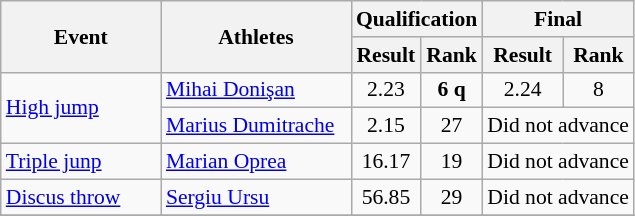<table class="wikitable" border="1" style="font-size:90%">
<tr>
<th rowspan="2" width=100>Event</th>
<th rowspan="2" width=120>Athletes</th>
<th colspan="2">Qualification</th>
<th colspan="2">Final</th>
</tr>
<tr>
<th>Result</th>
<th>Rank</th>
<th>Result</th>
<th>Rank</th>
</tr>
<tr>
<td rowspan=2><a href='#'>High jump</a></td>
<td><a href='#'>Mihai Donişan</a></td>
<td align=center>2.23</td>
<td align=center><strong>6 q</strong></td>
<td align=center>2.24</td>
<td align=center>8</td>
</tr>
<tr>
<td><a href='#'>Marius Dumitrache</a></td>
<td align=center>2.15</td>
<td align=center>27</td>
<td colspan="2" align=center>Did not advance</td>
</tr>
<tr>
<td><a href='#'>Triple junp</a></td>
<td><a href='#'>Marian Oprea</a></td>
<td align=center>16.17</td>
<td align=center>19</td>
<td colspan="2" align=center>Did not advance</td>
</tr>
<tr>
<td><a href='#'>Discus throw</a></td>
<td><a href='#'>Sergiu Ursu</a></td>
<td align=center>56.85</td>
<td align=center>29</td>
<td colspan="2" align=center>Did not advance</td>
</tr>
<tr>
</tr>
</table>
